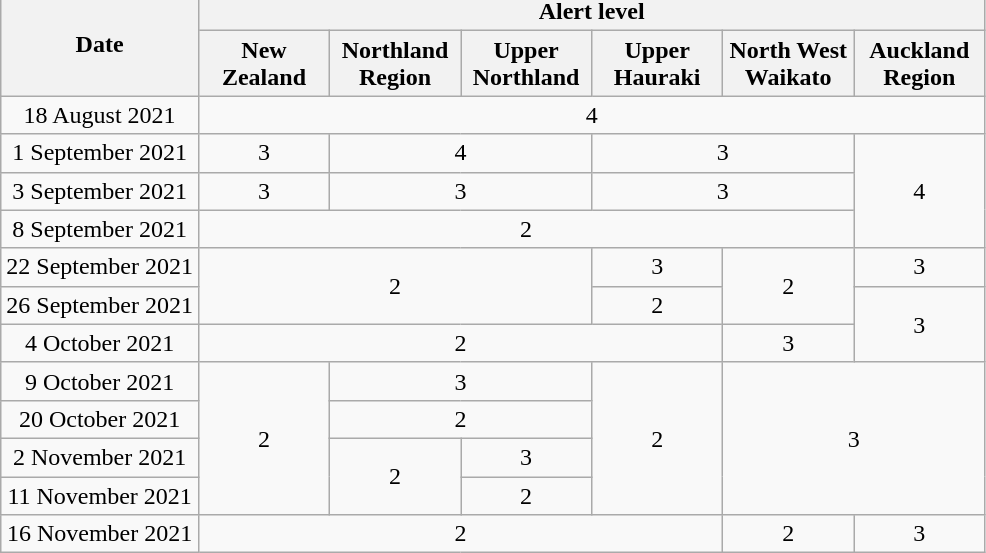<table class="wikitable" style="text-align:center;margin-top:-1em;">
<tr>
<th rowspan=2>Date</th>
<th colspan="6">Alert level</th>
</tr>
<tr>
<th style="width:80px;">New Zealand</th>
<th style="width:80px;">Northland Region</th>
<th style="width:80px;">Upper Northland</th>
<th style="width:80px;">Upper Hauraki</th>
<th style="width:80px;">North West Waikato</th>
<th style="width:80px;">Auckland Region</th>
</tr>
<tr>
<td>18 August 2021</td>
<td colspan="6"> 4</td>
</tr>
<tr>
<td>1 September 2021</td>
<td> 3</td>
<td colspan="2"> 4</td>
<td colspan="2"> 3</td>
<td rowspan="3"> 4</td>
</tr>
<tr>
<td>3 September 2021</td>
<td> 3</td>
<td colspan="2"> 3</td>
<td colspan="2"> 3</td>
</tr>
<tr>
<td>8 September 2021</td>
<td colspan="5"> 2</td>
</tr>
<tr>
<td>22 September 2021</td>
<td colspan="3" rowspan="2"> 2</td>
<td> 3</td>
<td rowspan="2"> 2</td>
<td> 3</td>
</tr>
<tr>
<td>26 September 2021</td>
<td> 2</td>
<td rowspan="2"> 3</td>
</tr>
<tr>
<td>4 October 2021</td>
<td colspan="4"> 2</td>
<td> 3</td>
</tr>
<tr>
<td>9 October 2021</td>
<td rowspan="4"> 2</td>
<td colspan="2"> 3</td>
<td rowspan="4"> 2</td>
<td colspan="2" rowspan="4"> 3</td>
</tr>
<tr>
<td>20 October 2021</td>
<td colspan="2"> 2</td>
</tr>
<tr>
<td>2 November 2021</td>
<td rowspan="2"> 2</td>
<td> 3</td>
</tr>
<tr>
<td>11 November 2021</td>
<td> 2</td>
</tr>
<tr>
<td>16 November 2021</td>
<td colspan="4"> 2</td>
<td> 2</td>
<td> 3</td>
</tr>
</table>
